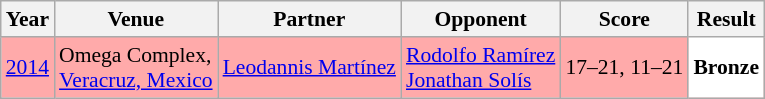<table class="sortable wikitable" style="font-size: 90%;">
<tr>
<th>Year</th>
<th>Venue</th>
<th>Partner</th>
<th>Opponent</th>
<th>Score</th>
<th>Result</th>
</tr>
<tr style="background:#FFAAAA">
<td align="center"><a href='#'>2014</a></td>
<td align="left">Omega Complex,<br><a href='#'>Veracruz, Mexico</a></td>
<td align="left"> <a href='#'>Leodannis Martínez</a></td>
<td align="left"> <a href='#'>Rodolfo Ramírez</a> <br>  <a href='#'>Jonathan Solís</a></td>
<td align="left">17–21, 11–21</td>
<td style="text-align:left; background:white"> <strong>Bronze</strong></td>
</tr>
</table>
